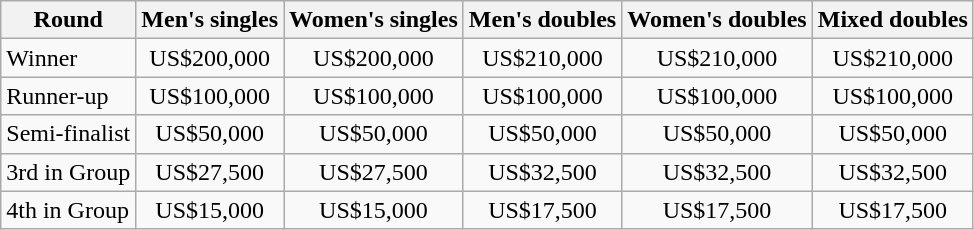<table class=wikitable style="text-align:center;">
<tr>
<th>Round</th>
<th>Men's singles</th>
<th>Women's singles</th>
<th>Men's doubles</th>
<th>Women's doubles</th>
<th>Mixed doubles</th>
</tr>
<tr>
<td style="text-align:left">Winner</td>
<td>US$200,000</td>
<td>US$200,000</td>
<td>US$210,000</td>
<td>US$210,000</td>
<td>US$210,000</td>
</tr>
<tr>
<td style="text-align:left">Runner-up</td>
<td>US$100,000</td>
<td>US$100,000</td>
<td>US$100,000</td>
<td>US$100,000</td>
<td>US$100,000</td>
</tr>
<tr>
<td style="text-align:left">Semi-finalist</td>
<td>US$50,000</td>
<td>US$50,000</td>
<td>US$50,000</td>
<td>US$50,000</td>
<td>US$50,000</td>
</tr>
<tr>
<td style="text-align:left">3rd in Group</td>
<td>US$27,500</td>
<td>US$27,500</td>
<td>US$32,500</td>
<td>US$32,500</td>
<td>US$32,500</td>
</tr>
<tr>
<td style="text-align:left">4th in Group</td>
<td>US$15,000</td>
<td>US$15,000</td>
<td>US$17,500</td>
<td>US$17,500</td>
<td>US$17,500</td>
</tr>
</table>
